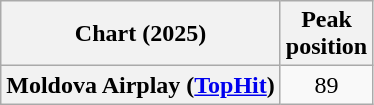<table class="wikitable plainrowheaders" style="text-align:center">
<tr>
<th scope="col">Chart (2025)</th>
<th scope="col">Peak<br>position</th>
</tr>
<tr>
<th scope="row">Moldova Airplay (<a href='#'>TopHit</a>)</th>
<td>89</td>
</tr>
</table>
